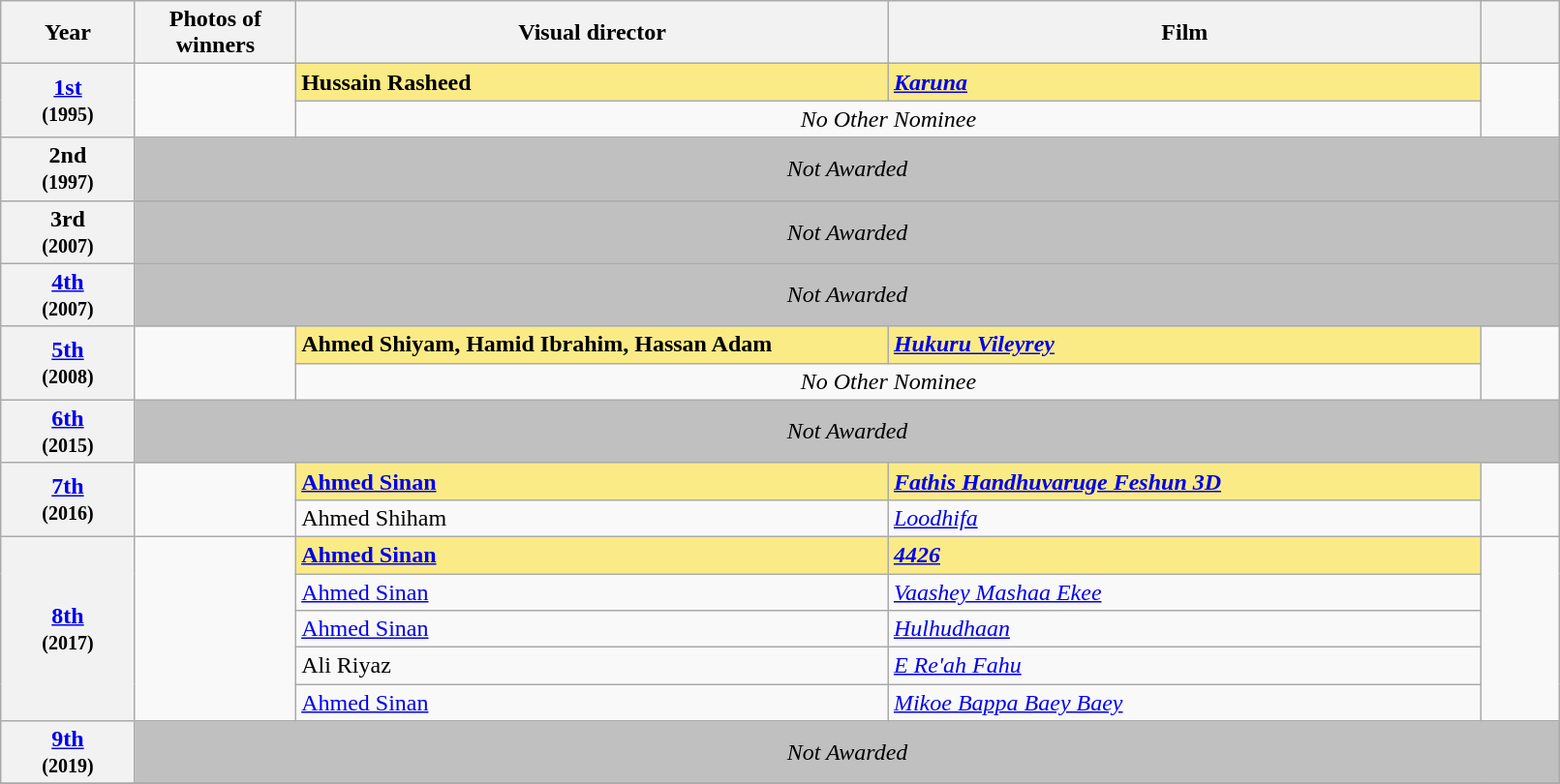<table class="wikitable sortable" style="width:85%; text-align:left;">
<tr>
<th scope="col" style="width:3%; text-align:center;">Year</th>
<th scope="col" style="width:3%;text-align:center;">Photos of winners</th>
<th scope="col" style="width:15%;text-align:center;">Visual director</th>
<th scope="col" style="width:15%;text-align:center;">Film</th>
<th scope="col" style="width:2%" class="unsortable"></th>
</tr>
<tr>
<th scope="row" rowspan=2 style="text-align:center"><a href='#'>1st</a><br><small>(1995)</small></th>
<td rowspan=2 style="text-align:center"></td>
<td style="background:#FAEB86;"><strong>Hussain Rasheed</strong></td>
<td style="background:#FAEB86;"><strong><em><a href='#'>Karuna</a></em></strong></td>
<td rowspan=2 style="text-align: center;"></td>
</tr>
<tr>
<td colspan=2 style="text-align:center"><em>No Other Nominee</em></td>
</tr>
<tr>
<th scope="row" style="text-align:center">2nd<br><small>(1997)</small></th>
<td bgcolor="#C0C0C0" align="center" colspan="4"><em>Not Awarded</em></td>
</tr>
<tr>
<th scope="row" style="text-align:center">3rd<br><small>(2007)</small></th>
<td bgcolor="#C0C0C0" align="center" colspan="4"><em>Not Awarded</em></td>
</tr>
<tr>
<th scope="row" style="text-align:center"><a href='#'>4th</a><br><small>(2007)</small></th>
<td bgcolor="#C0C0C0" align="center" colspan="4"><em>Not Awarded</em></td>
</tr>
<tr>
<th scope="row" rowspan=2 style="text-align:center"><a href='#'>5th</a><br><small>(2008)</small></th>
<td rowspan=2 style="text-align:center"></td>
<td style="background:#FAEB86;"><strong>Ahmed Shiyam, Hamid Ibrahim, Hassan Adam </strong></td>
<td style="background:#FAEB86;"><strong><em><a href='#'>Hukuru Vileyrey</a></em></strong></td>
<td rowspan=2 style="text-align: center;"></td>
</tr>
<tr>
<td colspan=2 style="text-align:center"><em>No Other Nominee</em></td>
</tr>
<tr>
<th scope="row" style="text-align:center"><a href='#'>6th</a><br><small>(2015)</small></th>
<td bgcolor="#C0C0C0" align="center" colspan="4"><em>Not Awarded</em></td>
</tr>
<tr>
<th scope="row" rowspan=2 style="text-align:center"><a href='#'>7th</a><br><small>(2016)</small></th>
<td rowspan=2 style="text-align:center"></td>
<td style="background:#FAEB86;"><strong><a href='#'>Ahmed Sinan</a></strong></td>
<td style="background:#FAEB86;"><strong><em><a href='#'>Fathis Handhuvaruge Feshun 3D</a></em></strong></td>
<td rowspan=2 style="text-align: center;"></td>
</tr>
<tr>
<td>Ahmed Shiham</td>
<td><em><a href='#'>Loodhifa</a></em></td>
</tr>
<tr>
<th scope="row" rowspan=5 style="text-align:center"><a href='#'>8th</a><br><small>(2017)</small></th>
<td rowspan=5 style="text-align:center"></td>
<td style="background:#FAEB86;"><strong><a href='#'>Ahmed Sinan</a> </strong></td>
<td style="background:#FAEB86;"><strong><em><a href='#'>4426</a></em></strong></td>
<td rowspan=5 style="text-align: center;"></td>
</tr>
<tr>
<td><a href='#'>Ahmed Sinan</a></td>
<td><em><a href='#'>Vaashey Mashaa Ekee</a></em></td>
</tr>
<tr>
<td><a href='#'>Ahmed Sinan</a></td>
<td><em><a href='#'>Hulhudhaan</a></em></td>
</tr>
<tr>
<td>Ali Riyaz</td>
<td><em><a href='#'>E Re'ah Fahu</a></em></td>
</tr>
<tr>
<td><a href='#'>Ahmed Sinan</a></td>
<td><em><a href='#'>Mikoe Bappa Baey Baey</a></em></td>
</tr>
<tr>
<th scope="row" style="text-align:center"><a href='#'>9th</a><br><small>(2019)</small></th>
<td bgcolor="#C0C0C0" align="center" colspan="4"><em>Not Awarded</em></td>
</tr>
<tr>
</tr>
</table>
